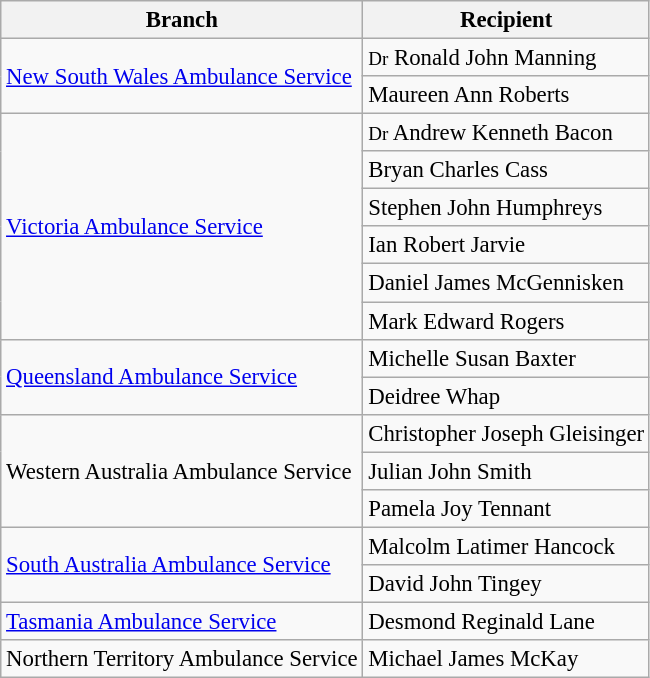<table class="wikitable" style="font-size:95%;">
<tr>
<th>Branch</th>
<th>Recipient</th>
</tr>
<tr>
<td rowspan="2"><a href='#'>New South Wales Ambulance Service</a></td>
<td><small>Dr</small> Ronald John Manning</td>
</tr>
<tr>
<td>Maureen Ann Roberts</td>
</tr>
<tr>
<td rowspan="6"><a href='#'>Victoria Ambulance Service</a></td>
<td><small>Dr</small> Andrew Kenneth Bacon</td>
</tr>
<tr>
<td>Bryan Charles Cass</td>
</tr>
<tr>
<td>Stephen John Humphreys</td>
</tr>
<tr>
<td>Ian Robert Jarvie</td>
</tr>
<tr>
<td>Daniel James McGennisken</td>
</tr>
<tr>
<td>Mark Edward Rogers</td>
</tr>
<tr>
<td rowspan="2"><a href='#'>Queensland Ambulance Service</a></td>
<td>Michelle Susan Baxter</td>
</tr>
<tr>
<td>Deidree Whap</td>
</tr>
<tr>
<td rowspan="3">Western Australia Ambulance Service</td>
<td>Christopher Joseph Gleisinger</td>
</tr>
<tr>
<td>Julian John Smith</td>
</tr>
<tr>
<td>Pamela Joy Tennant</td>
</tr>
<tr>
<td rowspan="2"><a href='#'>South Australia Ambulance Service</a></td>
<td>Malcolm Latimer Hancock</td>
</tr>
<tr>
<td>David John Tingey</td>
</tr>
<tr>
<td><a href='#'>Tasmania Ambulance Service</a></td>
<td>Desmond Reginald Lane</td>
</tr>
<tr>
<td>Northern Territory Ambulance Service</td>
<td>Michael James McKay</td>
</tr>
</table>
